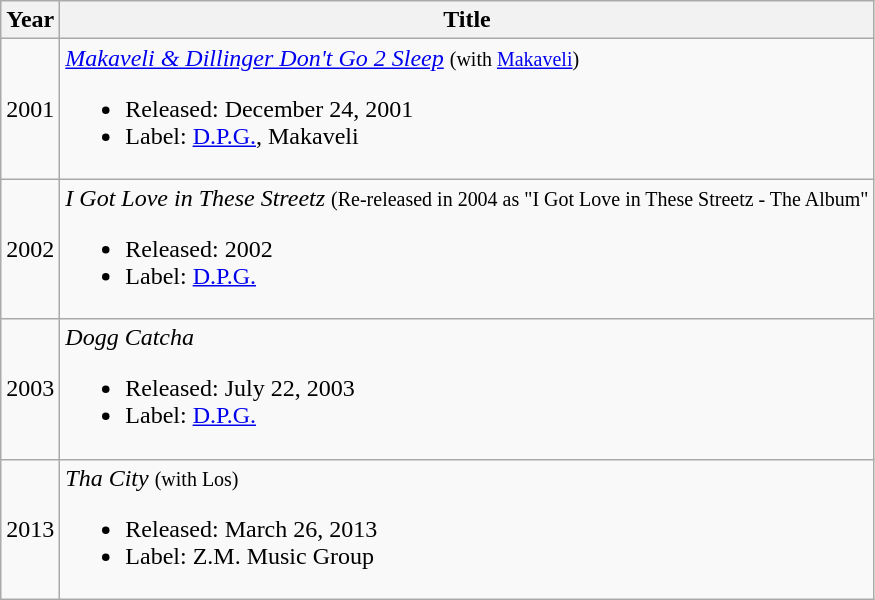<table class="wikitable">
<tr>
<th rowspan="1">Year</th>
<th rowspan="1">Title</th>
</tr>
<tr>
<td>2001</td>
<td><em><a href='#'>Makaveli & Dillinger Don't Go 2 Sleep</a></em> <small>(with <a href='#'>Makaveli</a>)</small><br><ul><li>Released: December 24, 2001</li><li>Label: <a href='#'>D.P.G.</a>, Makaveli</li></ul></td>
</tr>
<tr>
<td>2002</td>
<td><em>I Got Love in These Streetz</em> <small>(Re-released in 2004 as "I Got Love in These Streetz - The Album"</small><br><ul><li>Released: 2002</li><li>Label: <a href='#'>D.P.G.</a></li></ul></td>
</tr>
<tr>
<td>2003</td>
<td><em>Dogg Catcha</em> <small></small><br><ul><li>Released: July 22, 2003</li><li>Label: <a href='#'>D.P.G.</a></li></ul></td>
</tr>
<tr>
<td>2013</td>
<td><em>Tha City</em> <small>(with Los)</small><br><ul><li>Released: March 26, 2013</li><li>Label: Z.M. Music Group</li></ul></td>
</tr>
</table>
